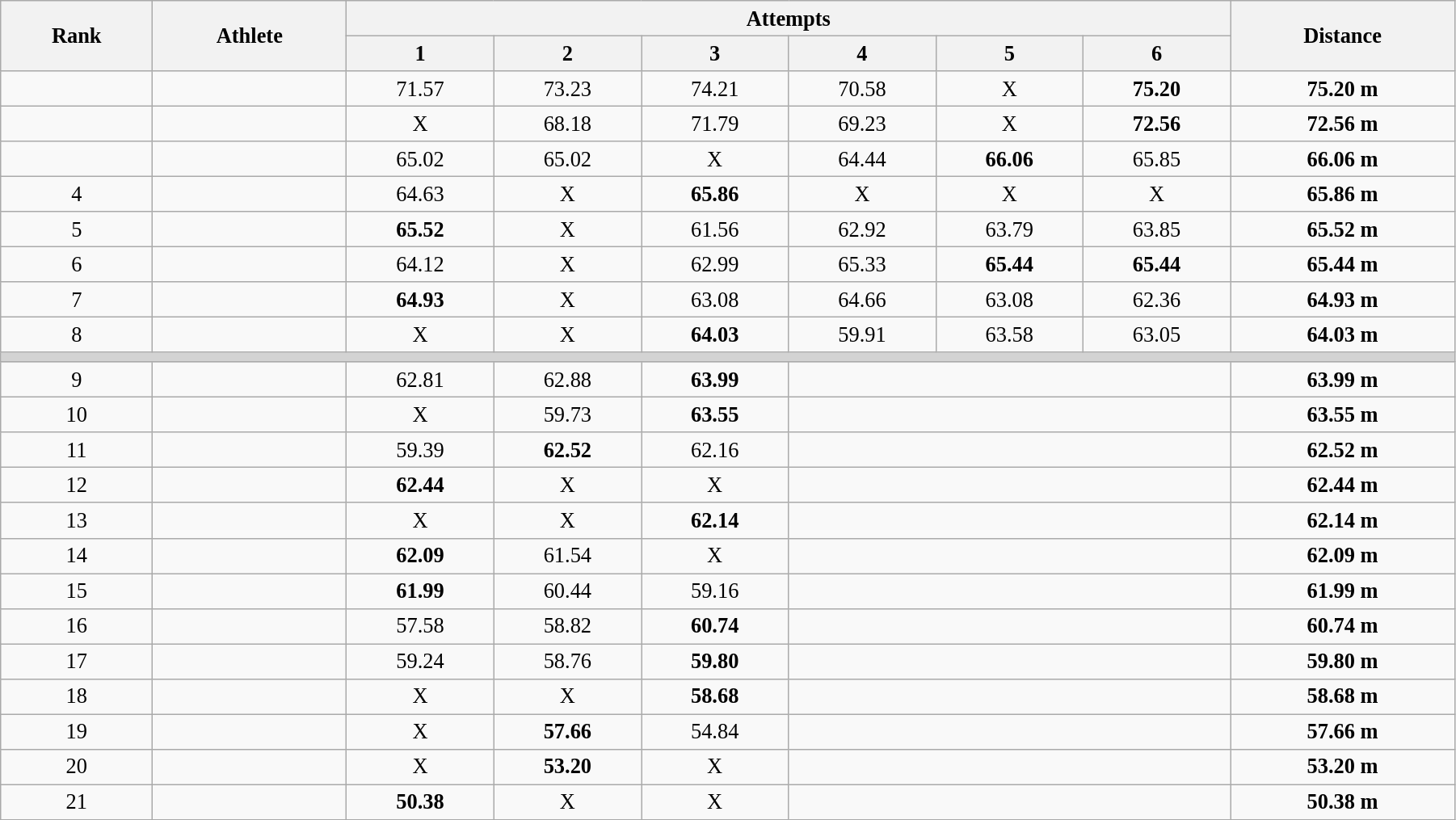<table class="wikitable" style=" text-align:center; font-size:110%;" width="95%">
<tr>
<th rowspan="2">Rank</th>
<th rowspan="2">Athlete</th>
<th colspan="6">Attempts</th>
<th rowspan="2">Distance</th>
</tr>
<tr>
<th>1</th>
<th>2</th>
<th>3</th>
<th>4</th>
<th>5</th>
<th>6</th>
</tr>
<tr>
<td></td>
<td align=left></td>
<td>71.57</td>
<td>73.23</td>
<td>74.21</td>
<td>70.58</td>
<td>X</td>
<td><strong>75.20</strong></td>
<td align="center"><strong>75.20 m</strong></td>
</tr>
<tr>
<td></td>
<td align=left></td>
<td>X</td>
<td>68.18</td>
<td>71.79</td>
<td>69.23</td>
<td>X</td>
<td><strong>72.56</strong></td>
<td align="center"><strong>72.56 m</strong></td>
</tr>
<tr>
<td></td>
<td align=left></td>
<td>65.02</td>
<td>65.02</td>
<td>X</td>
<td>64.44</td>
<td><strong>66.06</strong></td>
<td>65.85</td>
<td align="center"><strong>66.06 m</strong></td>
</tr>
<tr>
<td>4</td>
<td align=left></td>
<td>64.63</td>
<td>X</td>
<td><strong>65.86</strong></td>
<td>X</td>
<td>X</td>
<td>X</td>
<td align="center"><strong>65.86 m</strong></td>
</tr>
<tr>
<td>5</td>
<td align=left></td>
<td><strong>65.52</strong></td>
<td>X</td>
<td>61.56</td>
<td>62.92</td>
<td>63.79</td>
<td>63.85</td>
<td align="center"><strong>65.52 m</strong></td>
</tr>
<tr>
<td>6</td>
<td align=left></td>
<td>64.12</td>
<td>X</td>
<td>62.99</td>
<td>65.33</td>
<td><strong>65.44</strong></td>
<td><strong>65.44</strong></td>
<td align="center"><strong>65.44 m</strong></td>
</tr>
<tr>
<td>7</td>
<td align=left></td>
<td><strong>64.93</strong></td>
<td>X</td>
<td>63.08</td>
<td>64.66</td>
<td>63.08</td>
<td>62.36</td>
<td align="center"><strong>64.93 m</strong></td>
</tr>
<tr>
<td>8</td>
<td align=left></td>
<td>X</td>
<td>X</td>
<td><strong>64.03</strong></td>
<td>59.91</td>
<td>63.58</td>
<td>63.05</td>
<td align="center"><strong>64.03 m</strong></td>
</tr>
<tr>
<td colspan=9 bgcolor=lightgray></td>
</tr>
<tr>
<td>9</td>
<td align=left></td>
<td>62.81</td>
<td>62.88</td>
<td><strong>63.99</strong></td>
<td colspan=3></td>
<td><strong>63.99 m</strong></td>
</tr>
<tr>
<td>10</td>
<td align=left></td>
<td>X</td>
<td>59.73</td>
<td><strong>63.55</strong></td>
<td colspan=3></td>
<td><strong>63.55 m</strong></td>
</tr>
<tr>
<td>11</td>
<td align=left></td>
<td>59.39</td>
<td><strong>62.52</strong></td>
<td>62.16</td>
<td colspan=3></td>
<td><strong>62.52 m</strong></td>
</tr>
<tr>
<td>12</td>
<td align=left></td>
<td><strong>62.44</strong></td>
<td>X</td>
<td>X</td>
<td colspan=3></td>
<td><strong>62.44 m</strong></td>
</tr>
<tr>
<td>13</td>
<td align=left></td>
<td>X</td>
<td>X</td>
<td><strong>62.14</strong></td>
<td colspan=3></td>
<td><strong>62.14 m</strong></td>
</tr>
<tr>
<td>14</td>
<td align=left></td>
<td><strong>62.09</strong></td>
<td>61.54</td>
<td>X</td>
<td colspan=3></td>
<td><strong>62.09 m</strong></td>
</tr>
<tr>
<td>15</td>
<td align=left></td>
<td><strong>61.99</strong></td>
<td>60.44</td>
<td>59.16</td>
<td colspan=3></td>
<td><strong>61.99 m</strong></td>
</tr>
<tr>
<td>16</td>
<td align=left></td>
<td>57.58</td>
<td>58.82</td>
<td><strong>60.74</strong></td>
<td colspan=3></td>
<td><strong>60.74 m</strong></td>
</tr>
<tr>
<td>17</td>
<td align=left></td>
<td>59.24</td>
<td>58.76</td>
<td><strong>59.80</strong></td>
<td colspan=3></td>
<td><strong>59.80 m</strong></td>
</tr>
<tr>
<td>18</td>
<td align=left></td>
<td>X</td>
<td>X</td>
<td><strong>58.68</strong></td>
<td colspan=3></td>
<td><strong>58.68 m</strong></td>
</tr>
<tr>
<td>19</td>
<td align=left></td>
<td>X</td>
<td><strong>57.66</strong></td>
<td>54.84</td>
<td colspan=3></td>
<td><strong>57.66 m</strong></td>
</tr>
<tr>
<td>20</td>
<td align=left></td>
<td>X</td>
<td><strong>53.20</strong></td>
<td>X</td>
<td colspan=3></td>
<td><strong>53.20 m</strong></td>
</tr>
<tr>
<td>21</td>
<td align=left></td>
<td><strong>50.38</strong></td>
<td>X</td>
<td>X</td>
<td colspan=3></td>
<td><strong>50.38 m</strong></td>
</tr>
</table>
